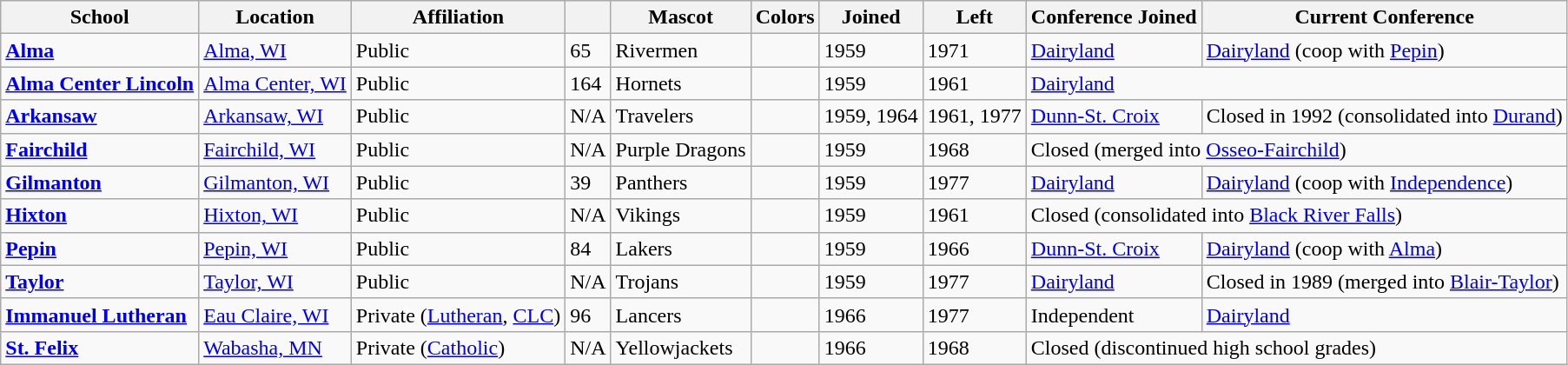<table class="wikitable sortable">
<tr>
<th>School</th>
<th>Location</th>
<th>Affiliation</th>
<th></th>
<th>Mascot</th>
<th>Colors</th>
<th>Joined</th>
<th>Left</th>
<th>Conference Joined</th>
<th>Current Conference</th>
</tr>
<tr>
<td><a href='#'><strong>Alma</strong></a></td>
<td><a href='#'>Alma, WI</a></td>
<td>Public</td>
<td>65</td>
<td>Rivermen</td>
<td> </td>
<td>1959</td>
<td>1971</td>
<td><a href='#'>Dairyland</a></td>
<td><a href='#'>Dairyland</a> (coop with <a href='#'>Pepin</a>)</td>
</tr>
<tr>
<td><a href='#'><strong>Alma Center Lincoln</strong></a></td>
<td><a href='#'>Alma Center, WI</a></td>
<td>Public</td>
<td>164</td>
<td>Hornets</td>
<td> </td>
<td>1959</td>
<td>1961</td>
<td colspan="2"><a href='#'>Dairyland</a></td>
</tr>
<tr>
<td><a href='#'><strong>Arkansaw</strong></a></td>
<td><a href='#'>Arkansaw, WI</a></td>
<td>Public</td>
<td>N/A</td>
<td>Travelers</td>
<td> </td>
<td>1959, 1964</td>
<td>1961, 1977</td>
<td><a href='#'>Dunn-St. Croix</a></td>
<td>Closed in 1992 (consolidated into <a href='#'>Durand</a>)</td>
</tr>
<tr>
<td><a href='#'><strong>Fairchild</strong></a></td>
<td><a href='#'>Fairchild, WI</a></td>
<td>Public</td>
<td>N/A</td>
<td>Purple Dragons</td>
<td> </td>
<td>1959</td>
<td>1968</td>
<td colspan="2">Closed (merged into <a href='#'>Osseo-Fairchild</a>)</td>
</tr>
<tr>
<td><a href='#'><strong>Gilmanton</strong></a></td>
<td><a href='#'>Gilmanton, WI</a></td>
<td>Public</td>
<td>39</td>
<td>Panthers</td>
<td> </td>
<td>1959</td>
<td>1977</td>
<td><a href='#'>Dairyland</a></td>
<td><a href='#'>Dairyland</a> (coop with <a href='#'>Independence</a>)</td>
</tr>
<tr>
<td><a href='#'><strong>Hixton</strong></a></td>
<td><a href='#'>Hixton, WI</a></td>
<td>Public</td>
<td>N/A</td>
<td>Vikings</td>
<td> </td>
<td>1959</td>
<td>1961</td>
<td colspan="2">Closed (consolidated into <a href='#'>Black River Falls</a>)</td>
</tr>
<tr>
<td><a href='#'><strong>Pepin</strong></a></td>
<td><a href='#'>Pepin, WI</a></td>
<td>Public</td>
<td>84</td>
<td>Lakers</td>
<td> </td>
<td>1959</td>
<td>1966</td>
<td><a href='#'>Dunn-St. Croix</a></td>
<td><a href='#'>Dairyland</a> (coop with <a href='#'>Alma</a>)</td>
</tr>
<tr>
<td><a href='#'><strong>Taylor</strong></a></td>
<td><a href='#'>Taylor, WI</a></td>
<td>Public</td>
<td>N/A</td>
<td>Trojans</td>
<td> </td>
<td>1959</td>
<td>1977</td>
<td><a href='#'>Dairyland</a></td>
<td>Closed in 1989 (merged into <a href='#'>Blair-Taylor</a>)</td>
</tr>
<tr>
<td><a href='#'><strong>Immanuel Lutheran</strong></a></td>
<td><a href='#'>Eau Claire, WI</a></td>
<td>Private (<a href='#'>Lutheran</a>, <a href='#'>CLC</a>)</td>
<td>96</td>
<td>Lancers</td>
<td> </td>
<td>1966</td>
<td>1977</td>
<td>Independent</td>
<td><a href='#'>Dairyland</a></td>
</tr>
<tr>
<td><a href='#'><strong>St. Felix</strong></a></td>
<td><a href='#'>Wabasha, MN</a></td>
<td>Private (<a href='#'>Catholic</a>)</td>
<td>N/A</td>
<td>Yellowjackets</td>
<td> </td>
<td>1966</td>
<td>1968</td>
<td colspan="2">Closed (discontinued high school grades)</td>
</tr>
</table>
